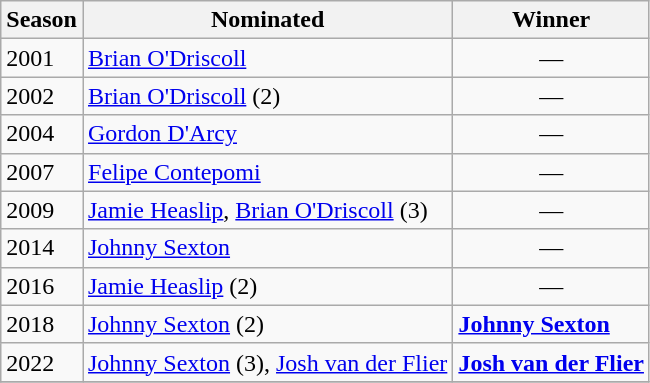<table class="wikitable sortable">
<tr>
<th>Season</th>
<th>Nominated</th>
<th>Winner</th>
</tr>
<tr>
<td>2001</td>
<td><a href='#'>Brian O'Driscoll</a></td>
<td align=center>—</td>
</tr>
<tr>
<td>2002</td>
<td><a href='#'>Brian O'Driscoll</a> (2)</td>
<td align=center>—</td>
</tr>
<tr>
<td>2004</td>
<td><a href='#'>Gordon D'Arcy</a></td>
<td align=center>—</td>
</tr>
<tr>
<td>2007</td>
<td><a href='#'>Felipe Contepomi</a></td>
<td align=center>—</td>
</tr>
<tr>
<td>2009</td>
<td><a href='#'>Jamie Heaslip</a>, <a href='#'>Brian O'Driscoll</a> (3)</td>
<td align=center>—</td>
</tr>
<tr>
<td>2014</td>
<td><a href='#'>Johnny Sexton</a></td>
<td align=center>—</td>
</tr>
<tr>
<td>2016</td>
<td><a href='#'>Jamie Heaslip</a> (2)</td>
<td align=center>—</td>
</tr>
<tr>
<td>2018</td>
<td><a href='#'>Johnny Sexton</a> (2)</td>
<td><strong><a href='#'>Johnny Sexton</a></strong></td>
</tr>
<tr>
<td>2022</td>
<td><a href='#'>Johnny Sexton</a> (3), <a href='#'>Josh van der Flier</a></td>
<td><strong><a href='#'>Josh van der Flier</a></strong></td>
</tr>
<tr>
</tr>
</table>
